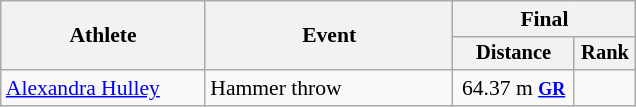<table class="wikitable" style="font-size:90%">
<tr>
<th rowspan=2 style="width:9em;">Athlete</th>
<th rowspan=2 style="width:11em;">Event</th>
<th colspan=2 style="width:8em;">Final</th>
</tr>
<tr style="font-size:95%">
<th>Distance</th>
<th>Rank</th>
</tr>
<tr align=center>
<td align=left><a href='#'>Alexandra Hulley</a></td>
<td align=left>Hammer throw</td>
<td>64.37 m <small><strong><a href='#'>GR</a></strong></small></td>
<td></td>
</tr>
</table>
